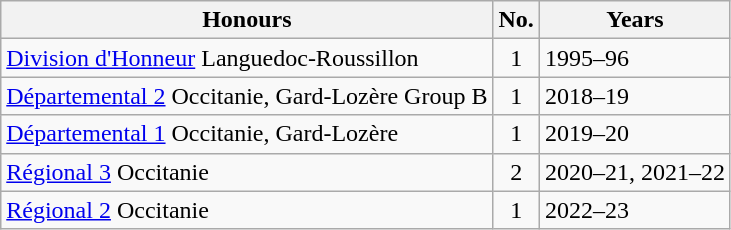<table class="wikitable">
<tr>
<th>Honours</th>
<th>No.</th>
<th>Years</th>
</tr>
<tr>
<td><a href='#'>Division d'Honneur</a> Languedoc-Roussillon</td>
<td align="center">1</td>
<td>1995–96</td>
</tr>
<tr>
<td><a href='#'>Départemental 2</a> Occitanie, Gard-Lozère Group B</td>
<td align="center">1</td>
<td>2018–19</td>
</tr>
<tr>
<td><a href='#'>Départemental 1</a> Occitanie, Gard-Lozère</td>
<td align="center">1</td>
<td>2019–20</td>
</tr>
<tr>
<td><a href='#'>Régional 3</a> Occitanie</td>
<td align="center">2</td>
<td>2020–21, 2021–22</td>
</tr>
<tr>
<td><a href='#'>Régional 2</a> Occitanie</td>
<td align="center">1</td>
<td>2022–23</td>
</tr>
</table>
